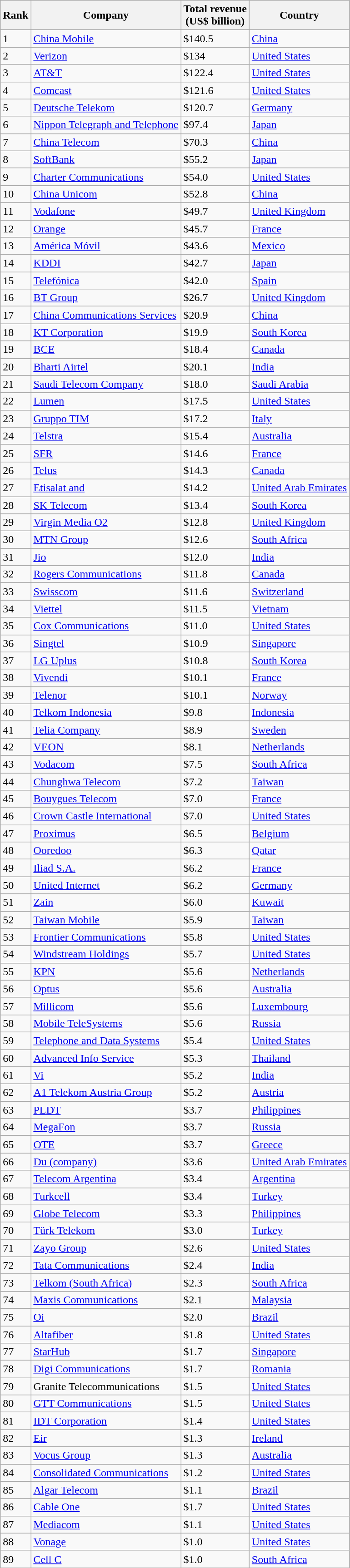<table class="wikitable sortable">
<tr>
<th>Rank</th>
<th>Company</th>
<th>Total revenue<br>(US$ billion)</th>
<th>Country</th>
</tr>
<tr>
<td>1</td>
<td><a href='#'>China Mobile</a></td>
<td>$140.5</td>
<td> <a href='#'>China</a></td>
</tr>
<tr>
<td>2</td>
<td><a href='#'>Verizon</a></td>
<td>$134</td>
<td> <a href='#'>United States</a></td>
</tr>
<tr>
<td>3</td>
<td><a href='#'>AT&T</a></td>
<td>$122.4</td>
<td> <a href='#'>United States</a></td>
</tr>
<tr>
<td>4</td>
<td><a href='#'>Comcast</a></td>
<td>$121.6</td>
<td> <a href='#'>United States</a></td>
</tr>
<tr>
<td>5</td>
<td><a href='#'>Deutsche Telekom</a></td>
<td>$120.7</td>
<td> <a href='#'>Germany</a></td>
</tr>
<tr>
<td>6</td>
<td><a href='#'>Nippon Telegraph and Telephone</a></td>
<td>$97.4</td>
<td> <a href='#'>Japan</a></td>
</tr>
<tr>
<td>7</td>
<td><a href='#'>China Telecom</a></td>
<td>$70.3</td>
<td> <a href='#'>China</a></td>
</tr>
<tr>
<td>8</td>
<td><a href='#'>SoftBank</a></td>
<td>$55.2</td>
<td> <a href='#'>Japan</a></td>
</tr>
<tr>
<td>9</td>
<td><a href='#'>Charter Communications</a></td>
<td>$54.0</td>
<td> <a href='#'>United States</a></td>
</tr>
<tr>
<td>10</td>
<td><a href='#'>China Unicom</a></td>
<td>$52.8</td>
<td> <a href='#'>China</a></td>
</tr>
<tr>
<td>11</td>
<td><a href='#'>Vodafone</a></td>
<td>$49.7</td>
<td> <a href='#'>United Kingdom</a></td>
</tr>
<tr>
<td>12</td>
<td><a href='#'>Orange</a></td>
<td>$45.7</td>
<td> <a href='#'>France</a></td>
</tr>
<tr>
<td>13</td>
<td><a href='#'>América Móvil</a></td>
<td>$43.6</td>
<td> <a href='#'>Mexico</a></td>
</tr>
<tr>
<td>14</td>
<td><a href='#'>KDDI</a></td>
<td>$42.7</td>
<td> <a href='#'>Japan</a></td>
</tr>
<tr>
<td>15</td>
<td><a href='#'>Telefónica</a></td>
<td>$42.0</td>
<td> <a href='#'>Spain</a></td>
</tr>
<tr>
<td>16</td>
<td><a href='#'>BT Group</a></td>
<td>$26.7</td>
<td> <a href='#'>United Kingdom</a></td>
</tr>
<tr>
<td>17</td>
<td><a href='#'>China Communications Services</a></td>
<td>$20.9</td>
<td> <a href='#'>China</a></td>
</tr>
<tr>
<td>18</td>
<td><a href='#'>KT Corporation</a></td>
<td>$19.9</td>
<td> <a href='#'>South Korea</a></td>
</tr>
<tr>
<td>19</td>
<td><a href='#'>BCE</a></td>
<td>$18.4</td>
<td> <a href='#'>Canada</a></td>
</tr>
<tr>
<td>20</td>
<td><a href='#'>Bharti Airtel</a></td>
<td>$20.1</td>
<td> <a href='#'>India</a></td>
</tr>
<tr>
<td>21</td>
<td><a href='#'>Saudi Telecom Company</a></td>
<td>$18.0</td>
<td> <a href='#'>Saudi Arabia</a></td>
</tr>
<tr>
<td>22</td>
<td><a href='#'>Lumen</a></td>
<td>$17.5</td>
<td> <a href='#'>United States</a></td>
</tr>
<tr>
<td>23</td>
<td><a href='#'>Gruppo TIM</a></td>
<td>$17.2</td>
<td> <a href='#'>Italy</a></td>
</tr>
<tr>
<td>24</td>
<td><a href='#'>Telstra</a></td>
<td>$15.4</td>
<td> <a href='#'>Australia</a></td>
</tr>
<tr>
<td>25</td>
<td><a href='#'>SFR</a></td>
<td>$14.6</td>
<td> <a href='#'>France</a></td>
</tr>
<tr>
<td>26</td>
<td><a href='#'>Telus</a></td>
<td>$14.3</td>
<td> <a href='#'>Canada</a></td>
</tr>
<tr>
<td>27</td>
<td><a href='#'>Etisalat and</a></td>
<td>$14.2</td>
<td> <a href='#'>United Arab Emirates</a></td>
</tr>
<tr>
<td>28</td>
<td><a href='#'>SK Telecom</a></td>
<td>$13.4</td>
<td> <a href='#'>South Korea</a></td>
</tr>
<tr>
<td>29</td>
<td><a href='#'>Virgin Media O2</a></td>
<td>$12.8</td>
<td> <a href='#'>United Kingdom</a></td>
</tr>
<tr>
<td>30</td>
<td><a href='#'>MTN Group</a></td>
<td>$12.6</td>
<td> <a href='#'>South Africa</a></td>
</tr>
<tr>
<td>31</td>
<td><a href='#'>Jio</a></td>
<td>$12.0</td>
<td> <a href='#'>India</a></td>
</tr>
<tr>
<td>32</td>
<td><a href='#'>Rogers Communications</a></td>
<td>$11.8</td>
<td> <a href='#'>Canada</a></td>
</tr>
<tr>
<td>33</td>
<td><a href='#'>Swisscom</a></td>
<td>$11.6</td>
<td> <a href='#'>Switzerland</a></td>
</tr>
<tr>
<td>34</td>
<td><a href='#'>Viettel</a></td>
<td>$11.5</td>
<td> <a href='#'>Vietnam</a></td>
</tr>
<tr>
<td>35</td>
<td><a href='#'>Cox Communications</a></td>
<td>$11.0</td>
<td> <a href='#'>United States</a></td>
</tr>
<tr>
<td>36</td>
<td><a href='#'>Singtel</a></td>
<td>$10.9</td>
<td> <a href='#'>Singapore</a></td>
</tr>
<tr>
<td>37</td>
<td><a href='#'>LG Uplus</a></td>
<td>$10.8</td>
<td> <a href='#'>South Korea</a></td>
</tr>
<tr>
<td>38</td>
<td><a href='#'>Vivendi</a></td>
<td>$10.1</td>
<td> <a href='#'>France</a></td>
</tr>
<tr>
<td>39</td>
<td><a href='#'>Telenor</a></td>
<td>$10.1</td>
<td> <a href='#'>Norway</a></td>
</tr>
<tr>
<td>40</td>
<td><a href='#'>Telkom Indonesia</a></td>
<td>$9.8</td>
<td> <a href='#'>Indonesia</a></td>
</tr>
<tr>
<td>41</td>
<td><a href='#'>Telia Company</a></td>
<td>$8.9</td>
<td> <a href='#'>Sweden</a></td>
</tr>
<tr>
<td>42</td>
<td><a href='#'>VEON</a></td>
<td>$8.1</td>
<td> <a href='#'>Netherlands</a></td>
</tr>
<tr>
<td>43</td>
<td><a href='#'>Vodacom</a></td>
<td>$7.5</td>
<td> <a href='#'>South Africa</a></td>
</tr>
<tr>
<td>44</td>
<td><a href='#'>Chunghwa Telecom</a></td>
<td>$7.2</td>
<td> <a href='#'>Taiwan</a></td>
</tr>
<tr>
<td>45</td>
<td><a href='#'>Bouygues Telecom</a></td>
<td>$7.0</td>
<td> <a href='#'>France</a></td>
</tr>
<tr>
<td>46</td>
<td><a href='#'>Crown Castle International</a></td>
<td>$7.0</td>
<td> <a href='#'>United States</a></td>
</tr>
<tr>
<td>47</td>
<td><a href='#'>Proximus</a></td>
<td>$6.5</td>
<td> <a href='#'>Belgium</a></td>
</tr>
<tr>
<td>48</td>
<td><a href='#'>Ooredoo</a></td>
<td>$6.3</td>
<td> <a href='#'>Qatar</a></td>
</tr>
<tr>
<td>49</td>
<td><a href='#'>Iliad S.A.</a></td>
<td>$6.2</td>
<td> <a href='#'>France</a></td>
</tr>
<tr>
<td>50</td>
<td><a href='#'>United Internet</a></td>
<td>$6.2</td>
<td> <a href='#'>Germany</a></td>
</tr>
<tr>
<td>51</td>
<td><a href='#'>Zain</a></td>
<td>$6.0</td>
<td> <a href='#'>Kuwait</a></td>
</tr>
<tr>
<td>52</td>
<td><a href='#'>Taiwan Mobile</a></td>
<td>$5.9</td>
<td> <a href='#'>Taiwan</a></td>
</tr>
<tr>
<td>53</td>
<td><a href='#'>Frontier Communications</a></td>
<td>$5.8</td>
<td> <a href='#'>United States</a></td>
</tr>
<tr>
<td>54</td>
<td><a href='#'>Windstream Holdings</a></td>
<td>$5.7</td>
<td> <a href='#'>United States</a></td>
</tr>
<tr>
<td>55</td>
<td><a href='#'>KPN</a></td>
<td>$5.6</td>
<td> <a href='#'>Netherlands</a></td>
</tr>
<tr>
<td>56</td>
<td><a href='#'>Optus</a></td>
<td>$5.6</td>
<td> <a href='#'>Australia</a></td>
</tr>
<tr>
<td>57</td>
<td><a href='#'>Millicom</a></td>
<td>$5.6</td>
<td> <a href='#'>Luxembourg</a></td>
</tr>
<tr>
<td>58</td>
<td><a href='#'>Mobile TeleSystems</a></td>
<td>$5.6</td>
<td> <a href='#'>Russia</a></td>
</tr>
<tr>
<td>59</td>
<td><a href='#'>Telephone and Data Systems</a></td>
<td>$5.4</td>
<td> <a href='#'>United States</a></td>
</tr>
<tr>
<td>60</td>
<td><a href='#'>Advanced Info Service</a></td>
<td>$5.3</td>
<td> <a href='#'>Thailand</a></td>
</tr>
<tr>
<td>61</td>
<td><a href='#'>Vi</a></td>
<td>$5.2</td>
<td> <a href='#'>India</a></td>
</tr>
<tr>
<td>62</td>
<td><a href='#'>A1 Telekom Austria Group</a></td>
<td>$5.2</td>
<td> <a href='#'>Austria</a></td>
</tr>
<tr>
<td>63</td>
<td><a href='#'>PLDT</a></td>
<td>$3.7</td>
<td> <a href='#'>Philippines</a></td>
</tr>
<tr>
<td>64</td>
<td><a href='#'>MegaFon</a></td>
<td>$3.7</td>
<td> <a href='#'>Russia</a></td>
</tr>
<tr>
<td>65</td>
<td><a href='#'>OTE</a></td>
<td>$3.7</td>
<td> <a href='#'>Greece</a></td>
</tr>
<tr>
<td>66</td>
<td><a href='#'>Du (company)</a></td>
<td>$3.6</td>
<td> <a href='#'>United Arab Emirates</a></td>
</tr>
<tr>
<td>67</td>
<td><a href='#'>Telecom Argentina</a></td>
<td>$3.4</td>
<td> <a href='#'>Argentina</a></td>
</tr>
<tr>
<td>68</td>
<td><a href='#'>Turkcell</a></td>
<td>$3.4</td>
<td> <a href='#'>Turkey</a></td>
</tr>
<tr>
<td>69</td>
<td><a href='#'>Globe Telecom</a></td>
<td>$3.3</td>
<td> <a href='#'>Philippines</a></td>
</tr>
<tr>
<td>70</td>
<td><a href='#'>Türk Telekom</a></td>
<td>$3.0</td>
<td> <a href='#'>Turkey</a></td>
</tr>
<tr>
<td>71</td>
<td><a href='#'>Zayo Group</a></td>
<td>$2.6</td>
<td> <a href='#'>United States</a></td>
</tr>
<tr>
<td>72</td>
<td><a href='#'>Tata Communications</a></td>
<td>$2.4</td>
<td> <a href='#'>India</a></td>
</tr>
<tr>
<td>73</td>
<td><a href='#'>Telkom (South Africa)</a></td>
<td>$2.3</td>
<td> <a href='#'>South Africa</a></td>
</tr>
<tr>
<td>74</td>
<td><a href='#'>Maxis Communications</a></td>
<td>$2.1</td>
<td> <a href='#'>Malaysia</a></td>
</tr>
<tr>
<td>75</td>
<td><a href='#'>Oi</a></td>
<td>$2.0</td>
<td> <a href='#'>Brazil</a></td>
</tr>
<tr>
<td>76</td>
<td><a href='#'>Altafiber</a></td>
<td>$1.8</td>
<td> <a href='#'>United States</a></td>
</tr>
<tr>
<td>77</td>
<td><a href='#'>StarHub</a></td>
<td>$1.7</td>
<td> <a href='#'>Singapore</a></td>
</tr>
<tr>
<td>78</td>
<td><a href='#'>Digi Communications</a></td>
<td>$1.7</td>
<td> <a href='#'>Romania</a></td>
</tr>
<tr>
<td>79</td>
<td>Granite Telecommunications</td>
<td>$1.5</td>
<td> <a href='#'>United States</a></td>
</tr>
<tr>
<td>80</td>
<td><a href='#'>GTT Communications</a></td>
<td>$1.5</td>
<td> <a href='#'>United States</a></td>
</tr>
<tr>
<td>81</td>
<td><a href='#'>IDT Corporation</a></td>
<td>$1.4</td>
<td> <a href='#'>United States</a></td>
</tr>
<tr>
<td>82</td>
<td><a href='#'>Eir</a></td>
<td>$1.3</td>
<td> <a href='#'>Ireland</a></td>
</tr>
<tr>
<td>83</td>
<td><a href='#'>Vocus Group</a></td>
<td>$1.3</td>
<td> <a href='#'>Australia</a></td>
</tr>
<tr>
<td>84</td>
<td><a href='#'>Consolidated Communications</a></td>
<td>$1.2</td>
<td> <a href='#'>United States</a></td>
</tr>
<tr>
<td>85</td>
<td><a href='#'>Algar Telecom</a></td>
<td>$1.1</td>
<td> <a href='#'>Brazil</a></td>
</tr>
<tr>
<td>86</td>
<td><a href='#'>Cable One</a></td>
<td>$1.7</td>
<td> <a href='#'>United States</a></td>
</tr>
<tr>
<td>87</td>
<td><a href='#'>Mediacom</a></td>
<td>$1.1</td>
<td> <a href='#'>United States</a></td>
</tr>
<tr>
<td>88</td>
<td><a href='#'>Vonage</a></td>
<td>$1.0</td>
<td> <a href='#'>United States</a></td>
</tr>
<tr>
<td>89</td>
<td><a href='#'>Cell C</a></td>
<td>$1.0</td>
<td> <a href='#'>South Africa</a></td>
</tr>
</table>
